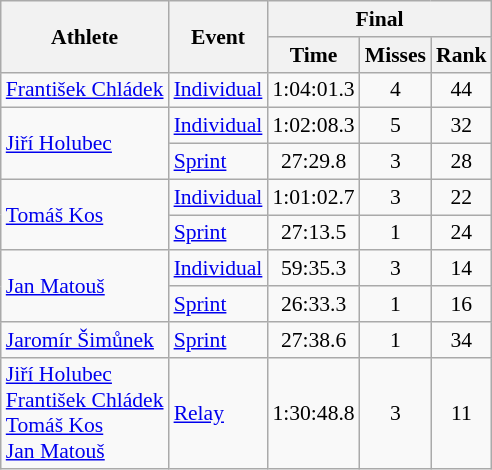<table class="wikitable" style="font-size:90%">
<tr>
<th rowspan="2">Athlete</th>
<th rowspan="2">Event</th>
<th colspan="3">Final</th>
</tr>
<tr>
<th>Time</th>
<th>Misses</th>
<th>Rank</th>
</tr>
<tr align="center">
<td align="left"><a href='#'>František Chládek</a></td>
<td align="left"><a href='#'>Individual</a></td>
<td>1:04:01.3</td>
<td>4</td>
<td>44</td>
</tr>
<tr align="center">
<td align="left" rowspan=2><a href='#'>Jiří Holubec</a></td>
<td align="left"><a href='#'>Individual</a></td>
<td>1:02:08.3</td>
<td>5</td>
<td>32</td>
</tr>
<tr align="center">
<td align="left"><a href='#'>Sprint</a></td>
<td>27:29.8</td>
<td>3</td>
<td>28</td>
</tr>
<tr align="center">
<td align="left" rowspan=2><a href='#'>Tomáš Kos</a></td>
<td align="left"><a href='#'>Individual</a></td>
<td>1:01:02.7</td>
<td>3</td>
<td>22</td>
</tr>
<tr align="center">
<td align="left"><a href='#'>Sprint</a></td>
<td>27:13.5</td>
<td>1</td>
<td>24</td>
</tr>
<tr align="center">
<td align="left" rowspan=2><a href='#'>Jan Matouš</a></td>
<td align="left"><a href='#'>Individual</a></td>
<td>59:35.3</td>
<td>3</td>
<td>14</td>
</tr>
<tr align="center">
<td align="left"><a href='#'>Sprint</a></td>
<td>26:33.3</td>
<td>1</td>
<td>16</td>
</tr>
<tr align="center">
<td align="left"><a href='#'>Jaromír Šimůnek</a></td>
<td align="left"><a href='#'>Sprint</a></td>
<td>27:38.6</td>
<td>1</td>
<td>34</td>
</tr>
<tr align="center">
<td align="left"><a href='#'>Jiří Holubec</a> <br> <a href='#'>František Chládek</a> <br> <a href='#'>Tomáš Kos</a> <br> <a href='#'>Jan Matouš</a></td>
<td align="left"><a href='#'>Relay</a></td>
<td>1:30:48.8</td>
<td>3</td>
<td>11</td>
</tr>
</table>
